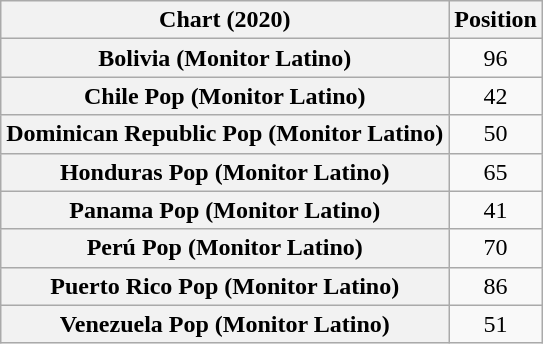<table class="wikitable plainrowheaders sortable" style="text-align:center">
<tr>
<th scope="col">Chart (2020)</th>
<th scope="col">Position</th>
</tr>
<tr>
<th scope="row">Bolivia (Monitor Latino)</th>
<td>96</td>
</tr>
<tr>
<th scope="row">Chile Pop (Monitor Latino)</th>
<td>42</td>
</tr>
<tr>
<th scope="row">Dominican Republic Pop (Monitor Latino)</th>
<td>50</td>
</tr>
<tr>
<th scope="row">Honduras Pop (Monitor Latino)</th>
<td>65</td>
</tr>
<tr>
<th scope="row">Panama Pop (Monitor Latino)</th>
<td>41</td>
</tr>
<tr>
<th scope="row">Perú Pop (Monitor Latino)</th>
<td>70</td>
</tr>
<tr>
<th scope="row">Puerto Rico Pop (Monitor Latino)</th>
<td align="center">86</td>
</tr>
<tr>
<th scope="row">Venezuela Pop (Monitor Latino)</th>
<td>51</td>
</tr>
</table>
